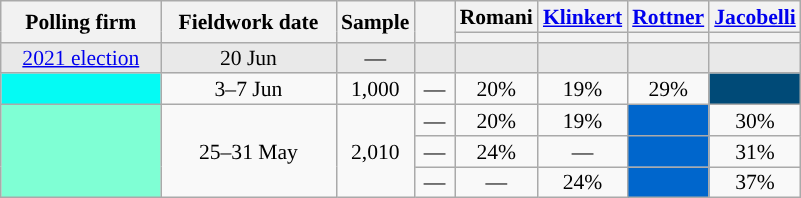<table class="wikitable" style="text-align:center;font-size:90%;line-height:14px;">
<tr>
<th rowspan="2" style="width:100px;">Polling firm</th>
<th rowspan="2" style="width:110px;">Fieldwork date</th>
<th rowspan="2" style="width:35px;">Sample</th>
<th rowspan="2" style="width:20px;"></th>
<th>Romani<br></th>
<th><a href='#'>Klinkert</a><br></th>
<th><a href='#'>Rottner</a><br></th>
<th><a href='#'>Jacobelli</a><br></th>
</tr>
<tr>
<th style="background:"></th>
<th style="background:"></th>
<th style="background:"></th>
<th style="background:"></th>
</tr>
<tr style="background:#E9E9E9;">
<td><a href='#'>2021 election</a></td>
<td data-sort-value="2021-06-20">20 Jun</td>
<td>—</td>
<td></td>
<td></td>
<td></td>
<td></td>
<td></td>
</tr>
<tr>
<td style="background:#04FBF4;"></td>
<td>3–7 Jun</td>
<td>1,000</td>
<td>—</td>
<td>20%</td>
<td>19%</td>
<td>29%</td>
<td style="background:#004A77;"><strong></strong></td>
</tr>
<tr>
<td rowspan=3 style="background:aquamarine;"></td>
<td rowspan=3>25–31 May</td>
<td rowspan=3>2,010</td>
<td>—</td>
<td>20%</td>
<td>19%</td>
<td style="background:#0066CC;"><strong></strong></td>
<td>30%</td>
</tr>
<tr>
<td>—</td>
<td>24%</td>
<td>—</td>
<td style="background:#0066CC;"><strong></strong></td>
<td>31%</td>
</tr>
<tr>
<td>—</td>
<td>—</td>
<td>24%</td>
<td style="background:#0066CC;"><strong></strong></td>
<td>37%</td>
</tr>
</table>
